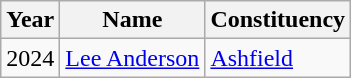<table class="wikitable sortable">
<tr>
<th>Year</th>
<th>Name</th>
<th>Constituency</th>
</tr>
<tr>
<td>2024</td>
<td><a href='#'>Lee Anderson</a></td>
<td><a href='#'>Ashfield</a></td>
</tr>
</table>
